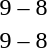<table style="text-align:center">
<tr>
<th width=200></th>
<th width=100></th>
<th width=200></th>
</tr>
<tr>
<td align=right><strong></strong></td>
<td>9 – 8</td>
<td align=left></td>
</tr>
<tr>
<td align=right><strong></strong></td>
<td>9 – 8</td>
<td align=left></td>
</tr>
</table>
